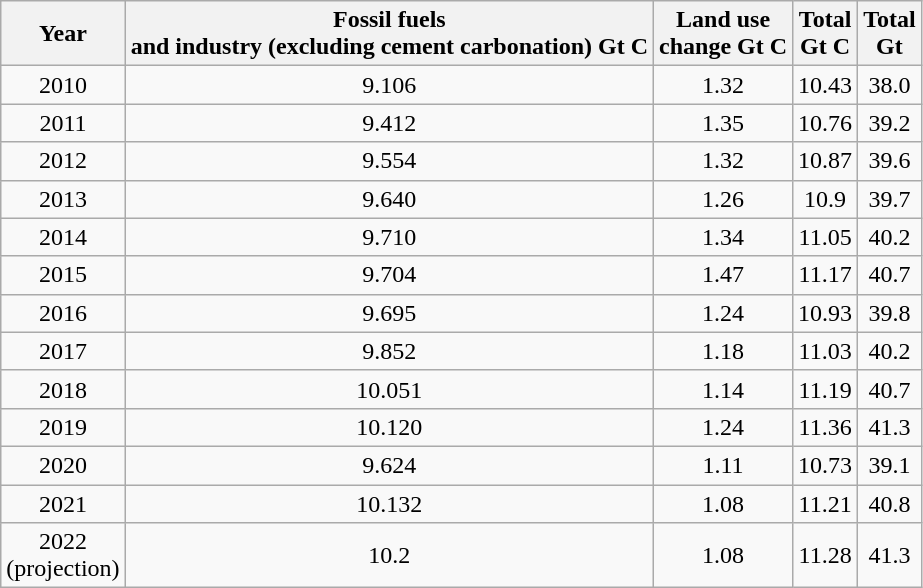<table class="wikitable" style="text-align:center">
<tr>
<th>Year</th>
<th>Fossil fuels<br>and industry 
(excluding cement carbonation)
Gt C</th>
<th>Land use<br>change
Gt C</th>
<th>Total<br>Gt C</th>
<th>Total<br>Gt </th>
</tr>
<tr>
<td>2010</td>
<td>9.106</td>
<td>1.32</td>
<td>10.43</td>
<td>38.0</td>
</tr>
<tr>
<td>2011</td>
<td>9.412</td>
<td>1.35</td>
<td>10.76</td>
<td>39.2</td>
</tr>
<tr>
<td>2012</td>
<td>9.554</td>
<td>1.32</td>
<td>10.87</td>
<td>39.6</td>
</tr>
<tr>
<td>2013</td>
<td>9.640</td>
<td>1.26</td>
<td>10.9</td>
<td>39.7</td>
</tr>
<tr>
<td>2014</td>
<td>9.710</td>
<td>1.34</td>
<td>11.05</td>
<td>40.2</td>
</tr>
<tr>
<td>2015</td>
<td>9.704</td>
<td>1.47</td>
<td>11.17</td>
<td>40.7</td>
</tr>
<tr>
<td>2016</td>
<td>9.695</td>
<td>1.24</td>
<td>10.93</td>
<td>39.8</td>
</tr>
<tr>
<td>2017</td>
<td>9.852</td>
<td>1.18</td>
<td>11.03</td>
<td>40.2</td>
</tr>
<tr>
<td>2018</td>
<td>10.051</td>
<td>1.14</td>
<td>11.19</td>
<td>40.7</td>
</tr>
<tr>
<td>2019</td>
<td>10.120</td>
<td>1.24</td>
<td>11.36</td>
<td>41.3</td>
</tr>
<tr>
<td>2020</td>
<td>9.624</td>
<td>1.11</td>
<td>10.73</td>
<td>39.1</td>
</tr>
<tr>
<td>2021</td>
<td>10.132</td>
<td>1.08</td>
<td>11.21</td>
<td>40.8</td>
</tr>
<tr>
<td>2022<br>(projection)</td>
<td>10.2</td>
<td>1.08</td>
<td>11.28</td>
<td>41.3</td>
</tr>
</table>
